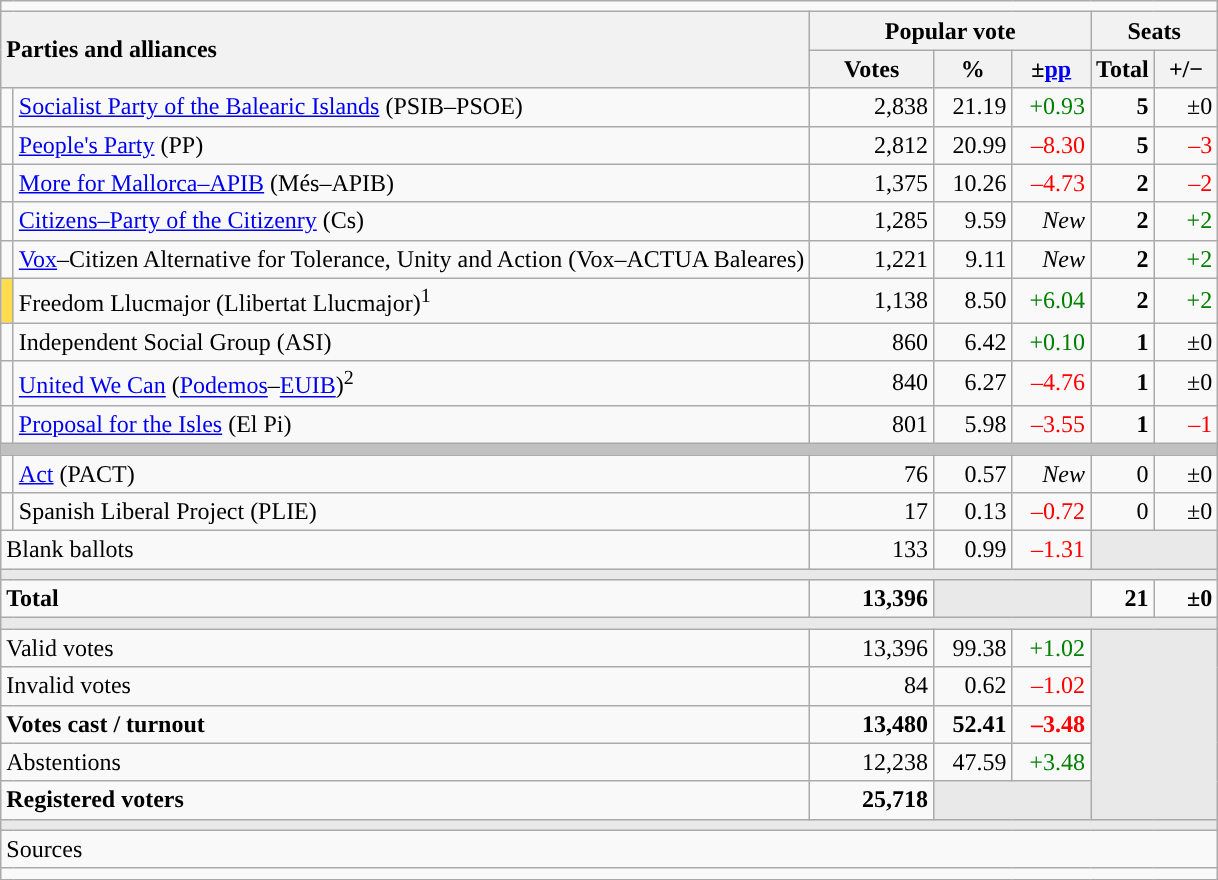<table class="wikitable" style="text-align:right;">
<tr>
<td colspan="7"></td>
</tr>
<tr>
<th style="text-align:left;" rowspan="2" colspan="2" width="525">Parties and alliances</th>
<th colspan="3">Popular vote</th>
<th colspan="2">Seats</th>
</tr>
<tr>
<th width="75">Votes</th>
<th width="45">%</th>
<th width="45">±<a href='#'>pp</a></th>
<th width="35">Total</th>
<th width="35">+/−</th>
</tr>
<tr>
<td width="1" style="color:inherit;background:"></td>
<td align="left"><a href='#'>Socialist Party of the Balearic Islands</a> (PSIB–PSOE)</td>
<td>2,838</td>
<td>21.19</td>
<td style="color:green;">+0.93</td>
<td><strong>5</strong></td>
<td>±0</td>
</tr>
<tr>
<td style="color:inherit;background:"></td>
<td align="left"><a href='#'>People's Party</a> (PP)</td>
<td>2,812</td>
<td>20.99</td>
<td style="color:red;">–8.30</td>
<td><strong>5</strong></td>
<td style="color:red;">–3</td>
</tr>
<tr>
<td style="color:inherit;background:"></td>
<td align="left"><a href='#'>More for Mallorca–APIB</a> (Més–APIB)</td>
<td>1,375</td>
<td>10.26</td>
<td style="color:red;">–4.73</td>
<td><strong>2</strong></td>
<td style="color:red;">–2</td>
</tr>
<tr>
<td style="color:inherit;background:"></td>
<td align="left"><a href='#'>Citizens–Party of the Citizenry</a> (Cs)</td>
<td>1,285</td>
<td>9.59</td>
<td><em>New</em></td>
<td><strong>2</strong></td>
<td style="color:green;">+2</td>
</tr>
<tr>
<td style="color:inherit;background:"></td>
<td align="left"><a href='#'>Vox</a>–Citizen Alternative for Tolerance, Unity and Action (Vox–ACTUA Baleares)</td>
<td>1,221</td>
<td>9.11</td>
<td><em>New</em></td>
<td><strong>2</strong></td>
<td style="color:green;">+2</td>
</tr>
<tr>
<td bgcolor="#FFDB4D"></td>
<td align="left">Freedom Llucmajor (Llibertat Llucmajor)<sup>1</sup></td>
<td>1,138</td>
<td>8.50</td>
<td style="color:green;">+6.04</td>
<td><strong>2</strong></td>
<td style="color:green;">+2</td>
</tr>
<tr>
<td style="color:inherit;background:"></td>
<td align="left">Independent Social Group (ASI)</td>
<td>860</td>
<td>6.42</td>
<td style="color:green;">+0.10</td>
<td><strong>1</strong></td>
<td>±0</td>
</tr>
<tr>
<td style="color:inherit;background:"></td>
<td align="left"><a href='#'>United We Can</a> (<a href='#'>Podemos</a>–<a href='#'>EUIB</a>)<sup>2</sup></td>
<td>840</td>
<td>6.27</td>
<td style="color:red;">–4.76</td>
<td><strong>1</strong></td>
<td>±0</td>
</tr>
<tr>
<td style="color:inherit;background:"></td>
<td align="left"><a href='#'>Proposal for the Isles</a> (El Pi)</td>
<td>801</td>
<td>5.98</td>
<td style="color:red;">–3.55</td>
<td><strong>1</strong></td>
<td style="color:red;">–1</td>
</tr>
<tr>
<td colspan="7" bgcolor="#C0C0C0"></td>
</tr>
<tr>
<td style="color:inherit;background:"></td>
<td align="left"><a href='#'>Act</a> (PACT)</td>
<td>76</td>
<td>0.57</td>
<td><em>New</em></td>
<td>0</td>
<td>±0</td>
</tr>
<tr>
<td style="color:inherit;background:"></td>
<td align="left">Spanish Liberal Project (PLIE)</td>
<td>17</td>
<td>0.13</td>
<td style="color:red;">–0.72</td>
<td>0</td>
<td>±0</td>
</tr>
<tr>
<td align="left" colspan="2">Blank ballots</td>
<td>133</td>
<td>0.99</td>
<td style="color:red;">–1.31</td>
<td bgcolor="#E9E9E9" colspan="2"></td>
</tr>
<tr>
<td colspan="7" bgcolor="#E9E9E9"></td>
</tr>
<tr style="font-weight:bold;">
<td align="left" colspan="2">Total</td>
<td>13,396</td>
<td bgcolor="#E9E9E9" colspan="2"></td>
<td>21</td>
<td>±0</td>
</tr>
<tr>
<td colspan="7" bgcolor="#E9E9E9"></td>
</tr>
<tr>
<td align="left" colspan="2">Valid votes</td>
<td>13,396</td>
<td>99.38</td>
<td style="color:green;">+1.02</td>
<td bgcolor="#E9E9E9" colspan="2" rowspan="5"></td>
</tr>
<tr>
<td align="left" colspan="2">Invalid votes</td>
<td>84</td>
<td>0.62</td>
<td style="color:red;">–1.02</td>
</tr>
<tr style="font-weight:bold;">
<td align="left" colspan="2">Votes cast / turnout</td>
<td>13,480</td>
<td>52.41</td>
<td style="color:red;">–3.48</td>
</tr>
<tr>
<td align="left" colspan="2">Abstentions</td>
<td>12,238</td>
<td>47.59</td>
<td style="color:green;">+3.48</td>
</tr>
<tr style="font-weight:bold;">
<td align="left" colspan="2">Registered voters</td>
<td>25,718</td>
<td bgcolor="#E9E9E9" colspan="2"></td>
</tr>
<tr>
<td colspan="7" bgcolor="#E9E9E9"></td>
</tr>
<tr>
<td align="left" colspan="7">Sources</td>
</tr>
<tr>
<td colspan="7" style="text-align:left; max-width:790px;"></td>
</tr>
</table>
